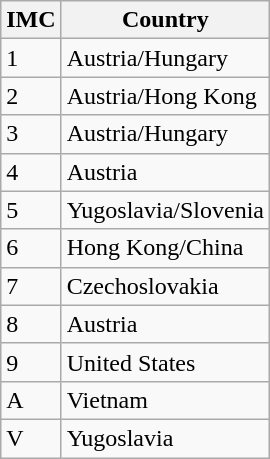<table class="wikitable">
<tr>
<th>IMC</th>
<th>Country</th>
</tr>
<tr>
<td>1</td>
<td>Austria/Hungary</td>
</tr>
<tr>
<td>2</td>
<td>Austria/Hong Kong</td>
</tr>
<tr>
<td>3</td>
<td>Austria/Hungary</td>
</tr>
<tr>
<td>4</td>
<td>Austria</td>
</tr>
<tr>
<td>5</td>
<td>Yugoslavia/Slovenia</td>
</tr>
<tr>
<td>6</td>
<td>Hong Kong/China</td>
</tr>
<tr>
<td>7</td>
<td>Czechoslovakia</td>
</tr>
<tr>
<td>8</td>
<td>Austria</td>
</tr>
<tr>
<td>9</td>
<td>United States</td>
</tr>
<tr>
<td>A</td>
<td>Vietnam</td>
</tr>
<tr>
<td>V</td>
<td>Yugoslavia</td>
</tr>
</table>
